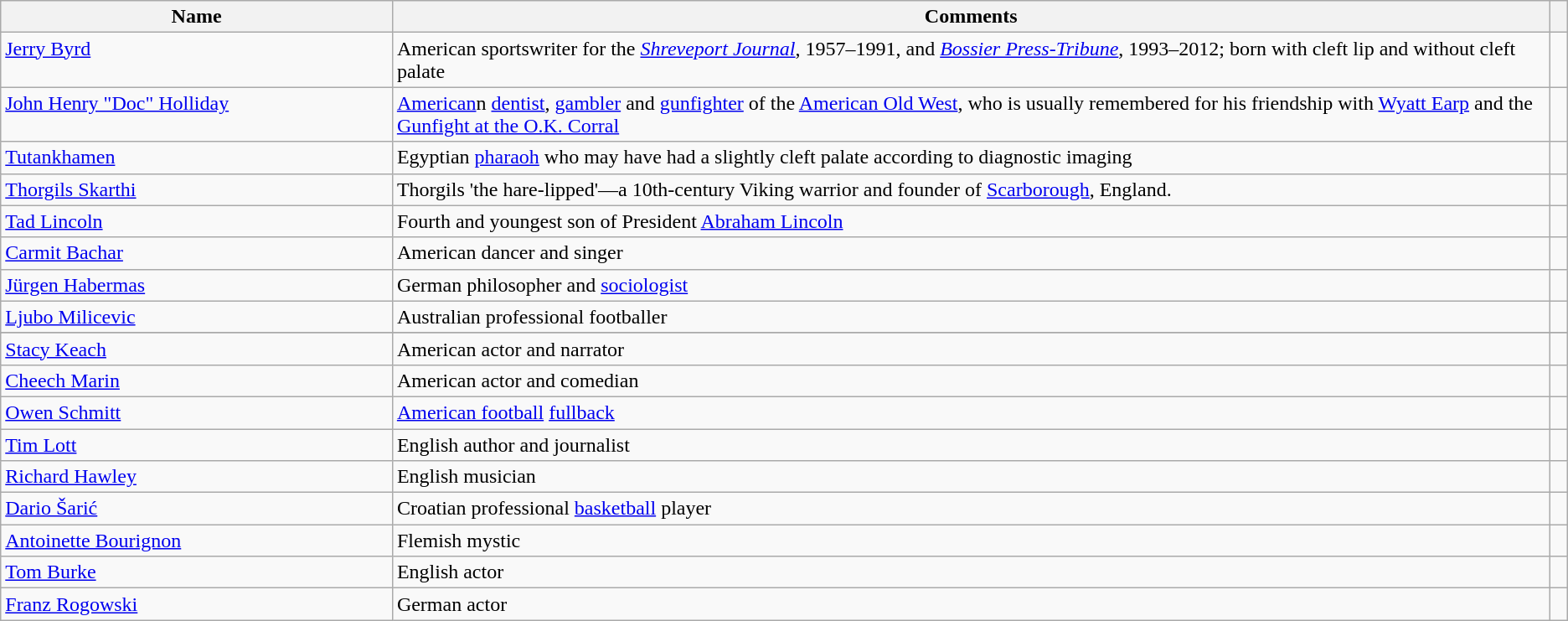<table class=wikitable>
<tr>
<th width="22%">Name</th>
<th width="65%">Comments</th>
<th width="1%"></th>
</tr>
<tr valign="top">
<td><a href='#'>Jerry Byrd</a></td>
<td>American sportswriter for the <em><a href='#'>Shreveport Journal</a></em>, 1957–1991, and <em><a href='#'>Bossier Press-Tribune</a></em>, 1993–2012; born with cleft lip and without cleft palate</td>
<td></td>
</tr>
<tr valign="top">
<td><a href='#'>John Henry "Doc" Holliday</a></td>
<td><a href='#'>American</a>n <a href='#'>dentist</a>, <a href='#'>gambler</a> and <a href='#'>gunfighter</a> of the <a href='#'>American Old West</a>, who is usually remembered for his friendship with <a href='#'>Wyatt Earp</a> and the <a href='#'>Gunfight at the O.K. Corral</a></td>
<td></td>
</tr>
<tr valign="top">
<td><a href='#'>Tutankhamen</a></td>
<td>Egyptian <a href='#'>pharaoh</a> who may have had a slightly cleft palate according to diagnostic imaging</td>
<td></td>
</tr>
<tr valign="top">
<td><a href='#'>Thorgils Skarthi</a></td>
<td>Thorgils 'the hare-lipped'—a 10th-century Viking warrior and founder of <a href='#'>Scarborough</a>, England.</td>
<td></td>
</tr>
<tr valign="top">
<td><a href='#'>Tad Lincoln</a></td>
<td>Fourth and youngest son of President <a href='#'>Abraham Lincoln</a></td>
<td></td>
</tr>
<tr valign="top">
<td><a href='#'>Carmit Bachar</a></td>
<td>American dancer and singer</td>
<td></td>
</tr>
<tr>
<td><a href='#'>Jürgen Habermas</a></td>
<td>German philosopher and <a href='#'>sociologist</a></td>
<td></td>
</tr>
<tr>
<td><a href='#'>Ljubo Milicevic</a></td>
<td>Australian professional footballer</td>
<td></td>
</tr>
<tr>
</tr>
<tr>
<td><a href='#'>Stacy Keach</a></td>
<td>American actor and narrator</td>
<td></td>
</tr>
<tr>
<td><a href='#'>Cheech Marin</a></td>
<td>American actor and comedian</td>
<td></td>
</tr>
<tr>
<td><a href='#'>Owen Schmitt</a></td>
<td><a href='#'>American football</a> <a href='#'>fullback</a></td>
<td></td>
</tr>
<tr>
<td><a href='#'>Tim Lott</a></td>
<td>English author and journalist</td>
<td></td>
</tr>
<tr>
<td><a href='#'>Richard Hawley</a></td>
<td>English musician</td>
<td></td>
</tr>
<tr>
<td><a href='#'>Dario Šarić</a></td>
<td>Croatian professional <a href='#'>basketball</a> player</td>
<td></td>
</tr>
<tr>
<td><a href='#'>Antoinette Bourignon</a></td>
<td>Flemish mystic</td>
<td></td>
</tr>
<tr>
<td><a href='#'>Tom Burke</a></td>
<td>English actor</td>
<td></td>
</tr>
<tr>
<td><a href='#'>Franz Rogowski</a></td>
<td>German actor</td>
<td></td>
</tr>
</table>
